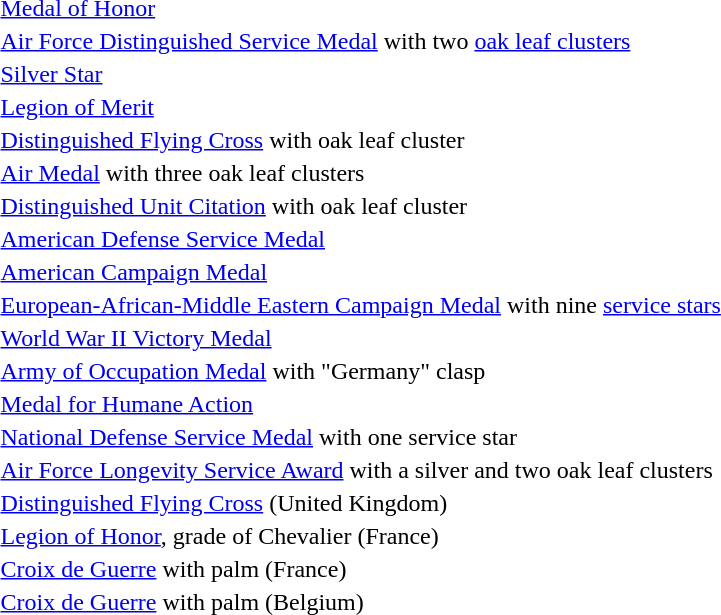<table>
<tr>
<td></td>
<td><a href='#'>Medal of Honor</a></td>
<td></td>
</tr>
<tr>
<td></td>
<td><a href='#'>Air Force Distinguished Service Medal</a> with two <a href='#'>oak leaf clusters</a></td>
<td></td>
</tr>
<tr>
<td></td>
<td><a href='#'>Silver Star</a></td>
<td></td>
</tr>
<tr>
<td></td>
<td><a href='#'>Legion of Merit</a></td>
<td></td>
</tr>
<tr>
<td></td>
<td><a href='#'>Distinguished Flying Cross</a> with oak leaf cluster</td>
<td></td>
</tr>
<tr>
<td></td>
<td><a href='#'>Air Medal</a> with three oak leaf clusters</td>
<td></td>
</tr>
<tr>
<td></td>
<td><a href='#'>Distinguished Unit Citation</a> with oak leaf cluster</td>
<td></td>
</tr>
<tr>
<td></td>
<td><a href='#'>American Defense Service Medal</a></td>
<td></td>
</tr>
<tr>
<td></td>
<td><a href='#'>American Campaign Medal</a></td>
<td></td>
</tr>
<tr>
<td></td>
<td><a href='#'>European-African-Middle Eastern Campaign Medal</a> with nine <a href='#'>service stars</a></td>
<td></td>
</tr>
<tr>
<td></td>
<td><a href='#'>World War II Victory Medal</a></td>
<td></td>
</tr>
<tr>
<td></td>
<td><a href='#'>Army of Occupation Medal</a> with "Germany" clasp</td>
<td></td>
</tr>
<tr>
<td></td>
<td><a href='#'>Medal for Humane Action</a></td>
<td></td>
</tr>
<tr>
<td></td>
<td><a href='#'>National Defense Service Medal</a> with one service star</td>
<td></td>
</tr>
<tr>
<td></td>
<td><a href='#'>Air Force Longevity Service Award</a> with a silver and two oak leaf clusters</td>
<td></td>
</tr>
<tr>
<td></td>
<td><a href='#'>Distinguished Flying Cross</a> (United Kingdom)</td>
<td></td>
</tr>
<tr>
<td></td>
<td><a href='#'>Legion of Honor</a>, grade of Chevalier (France)</td>
<td></td>
</tr>
<tr>
<td></td>
<td><a href='#'>Croix de Guerre</a> with palm (France)</td>
<td></td>
</tr>
<tr>
<td></td>
<td><a href='#'>Croix de Guerre</a> with palm (Belgium)</td>
<td></td>
</tr>
<tr>
</tr>
</table>
